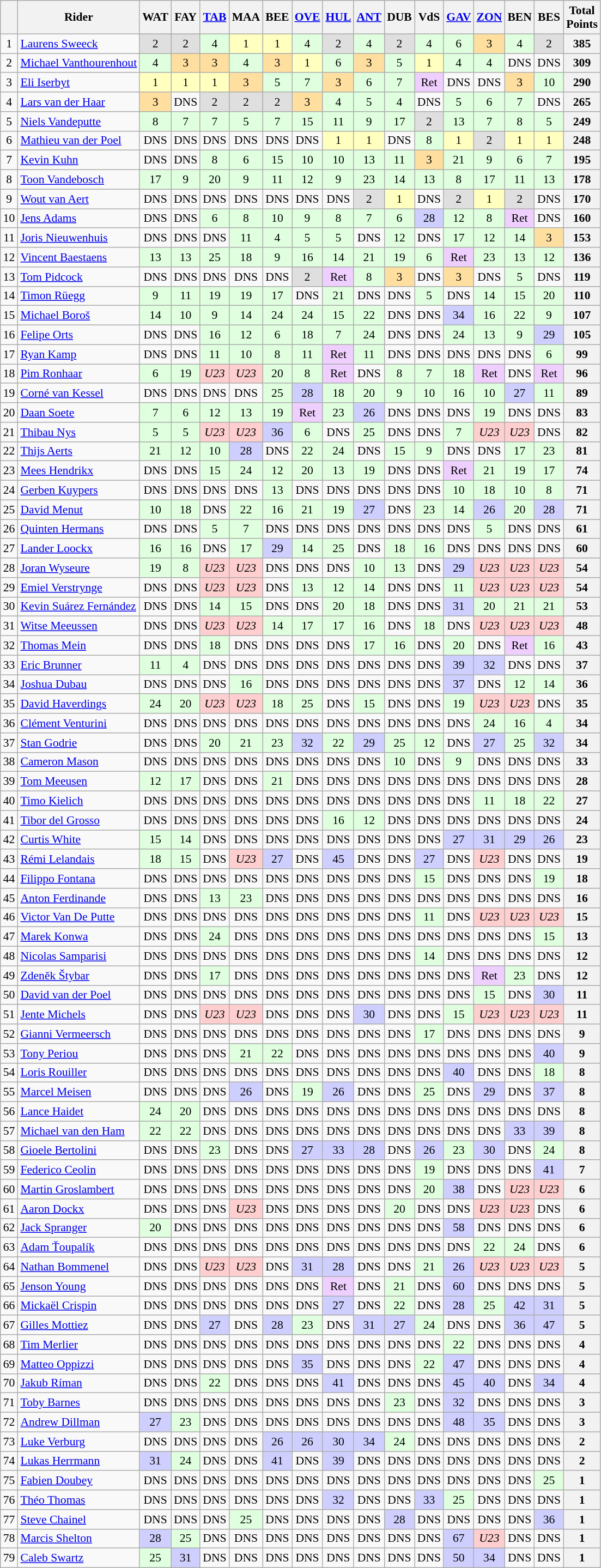<table class="wikitable" style="font-size: 90%; text-align:center">
<tr style="vertical-align:middle;">
<th style="vertical-align:middle"></th>
<th style="vertical-align:middle;background">Rider</th>
<th>WAT<br></th>
<th>FAY<br></th>
<th><a href='#'>TAB</a><br></th>
<th>MAA<br></th>
<th>BEE<br></th>
<th><a href='#'>OVE</a><br></th>
<th><a href='#'>HUL</a><br></th>
<th><a href='#'>ANT</a><br></th>
<th>DUB<br></th>
<th>VdS<br></th>
<th><a href='#'>GAV</a><br></th>
<th><a href='#'>ZON</a><br></th>
<th>BEN<br></th>
<th>BES<br></th>
<th align="center">Total<br>Points</th>
</tr>
<tr>
<td>1</td>
<td align=left> <a href='#'>Laurens Sweeck</a></td>
<td style="background-color:#dfdfdf">2</td>
<td style="background-color:#dfdfdf">2</td>
<td style="background-color:#dfffdf">4</td>
<td style="background-color:#ffffbf">1</td>
<td style="background-color:#ffffbf">1</td>
<td style="background-color:#dfffdf">4</td>
<td style="background-color:#dfdfdf">2</td>
<td style="background-color:#dfffdf">4</td>
<td style="background-color:#dfdfdf">2</td>
<td style="background-color:#dfffdf">4</td>
<td style="background-color:#dfffdf">6</td>
<td style="background-color:#ffdf9f">3</td>
<td style="background-color:#dfffdf">4</td>
<td style="background-color:#dfdfdf">2</td>
<th>385</th>
</tr>
<tr>
<td>2</td>
<td align=left> <a href='#'>Michael Vanthourenhout</a></td>
<td style="background-color:#dfffdf">4</td>
<td style="background-color:#ffdf9f">3</td>
<td style="background-color:#ffdf9f">3</td>
<td style="background-color:#dfffdf">4</td>
<td style="background-color:#ffdf9f">3</td>
<td style="background-color:#ffffbf">1</td>
<td style="background-color:#dfffdf">6</td>
<td style="background-color:#ffdf9f">3</td>
<td style="background-color:#dfffdf">5</td>
<td style="background-color:#ffffbf">1</td>
<td style="background-color:#dfffdf">4</td>
<td style="background-color:#dfffdf">4</td>
<td>DNS</td>
<td>DNS</td>
<th>309</th>
</tr>
<tr>
<td>3</td>
<td align=left> <a href='#'>Eli Iserbyt</a></td>
<td style="background-color:#ffffbf">1</td>
<td style="background-color:#ffffbf">1</td>
<td style="background-color:#ffffbf">1</td>
<td style="background-color:#ffdf9f">3</td>
<td style="background-color:#dfffdf">5</td>
<td style="background-color:#dfffdf">7</td>
<td style="background-color:#ffdf9f">3</td>
<td style="background-color:#dfffdf">6</td>
<td style="background-color:#dfffdf">7</td>
<td style="background-color:#efcfff">Ret</td>
<td>DNS</td>
<td>DNS</td>
<td style="background-color:#ffdf9f">3</td>
<td style="background-color:#dfffdf">10</td>
<th>290</th>
</tr>
<tr>
<td align=center>4</td>
<td align=left> <a href='#'>Lars van der Haar</a></td>
<td style="background-color:#ffdf9f">3</td>
<td>DNS</td>
<td style="background-color:#dfdfdf">2</td>
<td style="background-color:#dfdfdf">2</td>
<td style="background-color:#dfdfdf">2</td>
<td style="background-color:#ffdf9f">3</td>
<td style="background-color:#dfffdf">4</td>
<td style="background-color:#dfffdf">5</td>
<td style="background-color:#dfffdf">4</td>
<td>DNS</td>
<td style="background-color:#dfffdf">5</td>
<td style="background-color:#dfffdf">6</td>
<td style="background-color:#dfffdf">7</td>
<td>DNS</td>
<th>265</th>
</tr>
<tr>
<td align=center>5</td>
<td align=left> <a href='#'>Niels Vandeputte</a></td>
<td style="background-color:#dfffdf">8</td>
<td style="background-color:#dfffdf">7</td>
<td style="background-color:#dfffdf">7</td>
<td style="background-color:#dfffdf">5</td>
<td style="background-color:#dfffdf">7</td>
<td style="background-color:#dfffdf">15</td>
<td style="background-color:#dfffdf">11</td>
<td style="background-color:#dfffdf">9</td>
<td style="background-color:#dfffdf">17</td>
<td style="background-color:#dfdfdf">2</td>
<td style="background-color:#dfffdf">13</td>
<td style="background-color:#dfffdf">7</td>
<td style="background-color:#dfffdf">8</td>
<td style="background-color:#dfffdf">5</td>
<th>249</th>
</tr>
<tr>
<td>6</td>
<td align=left> <a href='#'>Mathieu van der Poel</a></td>
<td>DNS</td>
<td>DNS</td>
<td>DNS</td>
<td>DNS</td>
<td>DNS</td>
<td>DNS</td>
<td style="background-color:#ffffbf">1</td>
<td style="background-color:#ffffbf">1</td>
<td>DNS</td>
<td style="background-color:#dfffdf">8</td>
<td style="background-color:#ffffbf">1</td>
<td style="background-color:#dfdfdf">2</td>
<td style="background-color:#ffffbf">1</td>
<td style="background-color:#ffffbf">1</td>
<th>248</th>
</tr>
<tr>
<td>7</td>
<td align=left> <a href='#'>Kevin Kuhn</a></td>
<td>DNS</td>
<td>DNS</td>
<td style="background-color:#dfffdf">8</td>
<td style="background-color:#dfffdf">6</td>
<td style="background-color:#dfffdf">15</td>
<td style="background-color:#dfffdf">10</td>
<td style="background-color:#dfffdf">10</td>
<td style="background-color:#dfffdf">13</td>
<td style="background-color:#dfffdf">11</td>
<td style="background-color:#ffdf9f">3</td>
<td style="background-color:#dfffdf">21</td>
<td style="background-color:#dfffdf">9</td>
<td style="background-color:#dfffdf">6</td>
<td style="background-color:#dfffdf">7</td>
<th>195</th>
</tr>
<tr>
<td>8</td>
<td align=left> <a href='#'>Toon Vandebosch</a></td>
<td style="background-color:#dfffdf">17</td>
<td style="background-color:#dfffdf">9</td>
<td style="background-color:#dfffdf">20</td>
<td style="background-color:#dfffdf">9</td>
<td style="background-color:#dfffdf">11</td>
<td style="background-color:#dfffdf">12</td>
<td style="background-color:#dfffdf">9</td>
<td style="background-color:#dfffdf">23</td>
<td style="background-color:#dfffdf">14</td>
<td style="background-color:#dfffdf">13</td>
<td style="background-color:#dfffdf">8</td>
<td style="background-color:#dfffdf">17</td>
<td style="background-color:#dfffdf">11</td>
<td style="background-color:#dfffdf">13</td>
<th>178</th>
</tr>
<tr>
<td>9</td>
<td align=left> <a href='#'>Wout van Aert</a></td>
<td>DNS</td>
<td>DNS</td>
<td>DNS</td>
<td>DNS</td>
<td>DNS</td>
<td>DNS</td>
<td>DNS</td>
<td style="background-color:#dfdfdf">2</td>
<td style="background-color:#ffffbf">1</td>
<td>DNS</td>
<td style="background-color:#dfdfdf">2</td>
<td style="background-color:#ffffbf">1</td>
<td style="background-color:#dfdfdf">2</td>
<td>DNS</td>
<th>170</th>
</tr>
<tr>
<td>10</td>
<td align=left> <a href='#'>Jens Adams</a></td>
<td>DNS</td>
<td>DNS</td>
<td style="background-color:#dfffdf">6</td>
<td style="background-color:#dfffdf">8</td>
<td style="background-color:#dfffdf">10</td>
<td style="background-color:#dfffdf">9</td>
<td style="background-color:#dfffdf">8</td>
<td style="background-color:#dfffdf">7</td>
<td style="background-color:#dfffdf">6</td>
<td style="background-color:#CFCFFF">28</td>
<td style="background-color:#dfffdf">12</td>
<td style="background-color:#dfffdf">8</td>
<td style="background-color:#efcfff">Ret</td>
<td>DNS</td>
<th>160</th>
</tr>
<tr>
<td>11</td>
<td align=left> <a href='#'>Joris Nieuwenhuis</a></td>
<td>DNS</td>
<td>DNS</td>
<td>DNS</td>
<td style="background-color:#dfffdf">11</td>
<td style="background-color:#dfffdf">4</td>
<td style="background-color:#dfffdf">5</td>
<td style="background-color:#dfffdf">5</td>
<td>DNS</td>
<td style="background-color:#dfffdf">12</td>
<td>DNS</td>
<td style="background-color:#dfffdf">17</td>
<td style="background-color:#dfffdf">12</td>
<td style="background-color:#dfffdf">14</td>
<td style="background-color:#ffdf9f">3</td>
<th>153</th>
</tr>
<tr>
<td>12</td>
<td align=left> <a href='#'>Vincent Baestaens</a></td>
<td style="background-color:#dfffdf">13</td>
<td style="background-color:#dfffdf">13</td>
<td style="background-color:#dfffdf">25</td>
<td style="background-color:#dfffdf">18</td>
<td style="background-color:#dfffdf">9</td>
<td style="background-color:#dfffdf">16</td>
<td style="background-color:#dfffdf">14</td>
<td style="background-color:#dfffdf">21</td>
<td style="background-color:#dfffdf">19</td>
<td style="background-color:#dfffdf">6</td>
<td style="background-color:#efcfff">Ret</td>
<td style="background-color:#dfffdf">23</td>
<td style="background-color:#dfffdf">13</td>
<td style="background-color:#dfffdf">12</td>
<th>136</th>
</tr>
<tr>
<td>13</td>
<td align=left> <a href='#'>Tom Pidcock</a></td>
<td>DNS</td>
<td>DNS</td>
<td>DNS</td>
<td>DNS</td>
<td>DNS</td>
<td style="background-color:#dfdfdf">2</td>
<td style="background-color:#efcfff">Ret</td>
<td style="background-color:#dfffdf">8</td>
<td style="background-color:#ffdf9f">3</td>
<td>DNS</td>
<td style="background-color:#ffdf9f">3</td>
<td>DNS</td>
<td style="background-color:#dfffdf">5</td>
<td>DNS</td>
<th>119</th>
</tr>
<tr>
<td>14</td>
<td align=left> <a href='#'>Timon Rüegg</a></td>
<td style="background-color:#dfffdf">9</td>
<td style="background-color:#dfffdf">11</td>
<td style="background-color:#dfffdf">19</td>
<td style="background-color:#dfffdf">19</td>
<td style="background-color:#dfffdf">17</td>
<td>DNS</td>
<td style="background-color:#dfffdf">21</td>
<td>DNS</td>
<td>DNS</td>
<td style="background-color:#dfffdf">5</td>
<td>DNS</td>
<td style="background-color:#dfffdf">14</td>
<td style="background-color:#dfffdf">15</td>
<td style="background-color:#dfffdf">20</td>
<th>110</th>
</tr>
<tr>
<td>15</td>
<td align=left> <a href='#'>Michael Boroš</a></td>
<td style="background-color:#dfffdf">14</td>
<td style="background-color:#dfffdf">10</td>
<td style="background-color:#dfffdf">9</td>
<td style="background-color:#dfffdf">14</td>
<td style="background-color:#dfffdf">24</td>
<td style="background-color:#dfffdf">24</td>
<td style="background-color:#dfffdf">15</td>
<td style="background-color:#dfffdf">22</td>
<td>DNS</td>
<td>DNS</td>
<td style="background-color:#CFCFFF">34</td>
<td style="background-color:#dfffdf">16</td>
<td style="background-color:#dfffdf">22</td>
<td style="background-color:#dfffdf">9</td>
<th>107</th>
</tr>
<tr>
<td>16</td>
<td align=left> <a href='#'>Felipe Orts</a></td>
<td>DNS</td>
<td>DNS</td>
<td style="background-color:#dfffdf">16</td>
<td style="background-color:#dfffdf">12</td>
<td style="background-color:#dfffdf">6</td>
<td style="background-color:#dfffdf">18</td>
<td style="background-color:#dfffdf">7</td>
<td style="background-color:#dfffdf">24</td>
<td>DNS</td>
<td>DNS</td>
<td style="background-color:#dfffdf">24</td>
<td style="background-color:#dfffdf">13</td>
<td style="background-color:#dfffdf">9</td>
<td style="background-color:#CFCFFF">29</td>
<th>105</th>
</tr>
<tr>
<td>17</td>
<td align=left> <a href='#'>Ryan Kamp</a></td>
<td>DNS</td>
<td>DNS</td>
<td style="background-color:#dfffdf">11</td>
<td style="background-color:#dfffdf">10</td>
<td style="background-color:#dfffdf">8</td>
<td style="background-color:#dfffdf">11</td>
<td style="background-color:#efcfff">Ret</td>
<td style="background-color:#dfffdf">11</td>
<td>DNS</td>
<td>DNS</td>
<td>DNS</td>
<td>DNS</td>
<td>DNS</td>
<td style="background-color:#dfffdf">6</td>
<th>99</th>
</tr>
<tr>
<td>18</td>
<td align=left> <a href='#'>Pim Ronhaar</a></td>
<td style="background-color:#dfffdf">6</td>
<td style="background-color:#dfffdf">19</td>
<td style="background-color:#FFCFCF"><em>U23</em></td>
<td style="background-color:#FFCFCF"><em>U23</em></td>
<td style="background-color:#dfffdf">20</td>
<td style="background-color:#dfffdf">8</td>
<td style="background-color:#efcfff">Ret</td>
<td>DNS</td>
<td style="background-color:#dfffdf">8</td>
<td style="background-color:#dfffdf">7</td>
<td style="background-color:#dfffdf">18</td>
<td style="background-color:#efcfff">Ret</td>
<td>DNS</td>
<td style="background-color:#efcfff">Ret</td>
<th>96</th>
</tr>
<tr>
<td>19</td>
<td align=left> <a href='#'>Corné van Kessel</a></td>
<td>DNS</td>
<td>DNS</td>
<td>DNS</td>
<td>DNS</td>
<td style="background-color:#dfffdf">25</td>
<td style="background-color:#CFCFFF">28</td>
<td style="background-color:#dfffdf">18</td>
<td style="background-color:#dfffdf">20</td>
<td style="background-color:#dfffdf">9</td>
<td style="background-color:#dfffdf">10</td>
<td style="background-color:#dfffdf">16</td>
<td style="background-color:#dfffdf">10</td>
<td style="background-color:#CFCFFF">27</td>
<td style="background-color:#dfffdf">11</td>
<th>89</th>
</tr>
<tr>
<td>20</td>
<td align=left> <a href='#'>Daan Soete</a></td>
<td style="background-color:#dfffdf">7</td>
<td style="background-color:#dfffdf">6</td>
<td style="background-color:#dfffdf">12</td>
<td style="background-color:#dfffdf">13</td>
<td style="background-color:#dfffdf">19</td>
<td style="background-color:#efcfff">Ret</td>
<td style="background-color:#dfffdf">23</td>
<td style="background-color:#CFCFFF">26</td>
<td>DNS</td>
<td>DNS</td>
<td>DNS</td>
<td style="background-color:#dfffdf">19</td>
<td>DNS</td>
<td>DNS</td>
<th>83</th>
</tr>
<tr>
<td>21</td>
<td align=left> <a href='#'>Thibau Nys</a></td>
<td style="background-color:#dfffdf">5</td>
<td style="background-color:#dfffdf">5</td>
<td style="background-color:#FFCFCF"><em>U23</em></td>
<td style="background-color:#FFCFCF"><em>U23</em></td>
<td style="background-color:#CFCFFF">36</td>
<td style="background-color:#dfffdf">6</td>
<td>DNS</td>
<td style="background-color:#dfffdf">25</td>
<td>DNS</td>
<td>DNS</td>
<td style="background-color:#dfffdf">7</td>
<td style="background-color:#FFCFCF"><em>U23</em></td>
<td style="background-color:#FFCFCF"><em>U23</em></td>
<td>DNS</td>
<th>82</th>
</tr>
<tr>
<td>22</td>
<td align=left> <a href='#'>Thijs Aerts</a></td>
<td style="background-color:#dfffdf">21</td>
<td style="background-color:#dfffdf">12</td>
<td style="background-color:#dfffdf">10</td>
<td style="background-color:#CFCFFF">28</td>
<td>DNS</td>
<td style="background-color:#dfffdf">22</td>
<td style="background-color:#dfffdf">24</td>
<td>DNS</td>
<td style="background-color:#dfffdf">15</td>
<td style="background-color:#dfffdf">9</td>
<td>DNS</td>
<td>DNS</td>
<td style="background-color:#dfffdf">17</td>
<td style="background-color:#dfffdf">23</td>
<th>81</th>
</tr>
<tr>
<td>23</td>
<td align=left> <a href='#'>Mees Hendrikx</a></td>
<td>DNS</td>
<td>DNS</td>
<td style="background-color:#dfffdf">15</td>
<td style="background-color:#dfffdf">24</td>
<td style="background-color:#dfffdf">12</td>
<td style="background-color:#dfffdf">20</td>
<td style="background-color:#dfffdf">13</td>
<td style="background-color:#dfffdf">19</td>
<td>DNS</td>
<td>DNS</td>
<td style="background-color:#efcfff">Ret</td>
<td style="background-color:#dfffdf">21</td>
<td style="background-color:#dfffdf">19</td>
<td style="background-color:#dfffdf">17</td>
<th>74</th>
</tr>
<tr>
<td>24</td>
<td align=left> <a href='#'>Gerben Kuypers</a></td>
<td>DNS</td>
<td>DNS</td>
<td>DNS</td>
<td>DNS</td>
<td style="background-color:#dfffdf">13</td>
<td>DNS</td>
<td>DNS</td>
<td>DNS</td>
<td>DNS</td>
<td>DNS</td>
<td style="background-color:#dfffdf">10</td>
<td style="background-color:#dfffdf">18</td>
<td style="background-color:#dfffdf">10</td>
<td style="background-color:#dfffdf">8</td>
<th>71</th>
</tr>
<tr>
<td>25</td>
<td align=left> <a href='#'>David Menut</a></td>
<td style="background-color:#dfffdf">10</td>
<td style="background-color:#dfffdf">18</td>
<td>DNS</td>
<td style="background-color:#dfffdf">22</td>
<td style="background-color:#dfffdf">16</td>
<td style="background-color:#dfffdf">21</td>
<td style="background-color:#dfffdf">19</td>
<td style="background-color:#CFCFFF">27</td>
<td>DNS</td>
<td style="background-color:#dfffdf">23</td>
<td style="background-color:#dfffdf">14</td>
<td style="background-color:#CFCFFF">26</td>
<td style="background-color:#dfffdf">20</td>
<td style="background-color:#CFCFFF">28</td>
<th>71</th>
</tr>
<tr>
<td>26</td>
<td align=left> <a href='#'>Quinten Hermans</a></td>
<td>DNS</td>
<td>DNS</td>
<td style="background-color:#dfffdf">5</td>
<td style="background-color:#dfffdf">7</td>
<td>DNS</td>
<td>DNS</td>
<td>DNS</td>
<td>DNS</td>
<td>DNS</td>
<td>DNS</td>
<td>DNS</td>
<td style="background-color:#dfffdf">5</td>
<td>DNS</td>
<td>DNS</td>
<th>61</th>
</tr>
<tr>
<td>27</td>
<td align=left> <a href='#'>Lander Loockx</a></td>
<td style="background-color:#dfffdf">16</td>
<td style="background-color:#dfffdf">16</td>
<td>DNS</td>
<td style="background-color:#dfffdf">17</td>
<td style="background-color:#CFCFFF">29</td>
<td style="background-color:#dfffdf">14</td>
<td style="background-color:#dfffdf">25</td>
<td>DNS</td>
<td style="background-color:#dfffdf">18</td>
<td style="background-color:#dfffdf">16</td>
<td>DNS</td>
<td>DNS</td>
<td>DNS</td>
<td>DNS</td>
<th>60</th>
</tr>
<tr>
<td>28</td>
<td align=left> <a href='#'>Joran Wyseure</a></td>
<td style="background-color:#dfffdf">19</td>
<td style="background-color:#dfffdf">8</td>
<td style="background-color:#FFCFCF"><em>U23</em></td>
<td style="background-color:#FFCFCF"><em>U23</em></td>
<td>DNS</td>
<td>DNS</td>
<td>DNS</td>
<td style="background-color:#dfffdf">10</td>
<td style="background-color:#dfffdf">13</td>
<td>DNS</td>
<td style="background-color:#CFCFFF">29</td>
<td style="background-color:#FFCFCF"><em>U23</em></td>
<td style="background-color:#FFCFCF"><em>U23</em></td>
<td style="background-color:#FFCFCF"><em>U23</em></td>
<th>54</th>
</tr>
<tr>
<td>29</td>
<td align=left> <a href='#'>Emiel Verstrynge</a></td>
<td>DNS</td>
<td>DNS</td>
<td style="background-color:#FFCFCF"><em>U23</em></td>
<td style="background-color:#FFCFCF"><em>U23</em></td>
<td>DNS</td>
<td style="background-color:#dfffdf">13</td>
<td style="background-color:#dfffdf">12</td>
<td style="background-color:#dfffdf">14</td>
<td>DNS</td>
<td>DNS</td>
<td style="background-color:#dfffdf">11</td>
<td style="background-color:#FFCFCF"><em>U23</em></td>
<td style="background-color:#FFCFCF"><em>U23</em></td>
<td style="background-color:#FFCFCF"><em>U23</em></td>
<th>54</th>
</tr>
<tr>
<td>30</td>
<td align=left> <a href='#'>Kevin Suárez Fernández</a></td>
<td>DNS</td>
<td>DNS</td>
<td style="background-color:#dfffdf">14</td>
<td style="background-color:#dfffdf">15</td>
<td>DNS</td>
<td>DNS</td>
<td style="background-color:#dfffdf">20</td>
<td style="background-color:#dfffdf">18</td>
<td>DNS</td>
<td>DNS</td>
<td style="background-color:#CFCFFF">31</td>
<td style="background-color:#dfffdf">20</td>
<td style="background-color:#dfffdf">21</td>
<td style="background-color:#dfffdf">21</td>
<th>53</th>
</tr>
<tr>
<td>31</td>
<td align=left> <a href='#'>Witse Meeussen</a></td>
<td>DNS</td>
<td>DNS</td>
<td style="background-color:#FFCFCF"><em>U23</em></td>
<td style="background-color:#FFCFCF"><em>U23</em></td>
<td style="background-color:#dfffdf">14</td>
<td style="background-color:#dfffdf">17</td>
<td style="background-color:#dfffdf">17</td>
<td style="background-color:#dfffdf">16</td>
<td>DNS</td>
<td style="background-color:#dfffdf">18</td>
<td>DNS</td>
<td style="background-color:#FFCFCF"><em>U23</em></td>
<td style="background-color:#FFCFCF"><em>U23</em></td>
<td style="background-color:#FFCFCF"><em>U23</em></td>
<th>48</th>
</tr>
<tr>
<td>32</td>
<td align=left> <a href='#'>Thomas Mein</a></td>
<td>DNS</td>
<td>DNS</td>
<td style="background-color:#dfffdf">18</td>
<td>DNS</td>
<td>DNS</td>
<td>DNS</td>
<td>DNS</td>
<td style="background-color:#dfffdf">17</td>
<td style="background-color:#dfffdf">16</td>
<td>DNS</td>
<td style="background-color:#dfffdf">20</td>
<td>DNS</td>
<td style="background-color:#efcfff">Ret</td>
<td style="background-color:#dfffdf">16</td>
<th>43</th>
</tr>
<tr>
<td>33</td>
<td align=left> <a href='#'>Eric Brunner</a></td>
<td style="background-color:#dfffdf">11</td>
<td style="background-color:#dfffdf">4</td>
<td>DNS</td>
<td>DNS</td>
<td>DNS</td>
<td>DNS</td>
<td>DNS</td>
<td>DNS</td>
<td>DNS</td>
<td>DNS</td>
<td style="background-color:#CFCFFF">39</td>
<td style="background-color:#CFCFFF">32</td>
<td>DNS</td>
<td>DNS</td>
<th>37</th>
</tr>
<tr>
<td>34</td>
<td align=left> <a href='#'>Joshua Dubau</a></td>
<td>DNS</td>
<td>DNS</td>
<td>DNS</td>
<td style="background-color:#dfffdf">16</td>
<td>DNS</td>
<td>DNS</td>
<td>DNS</td>
<td>DNS</td>
<td>DNS</td>
<td>DNS</td>
<td style="background-color:#CFCFFF">37</td>
<td>DNS</td>
<td style="background-color:#dfffdf">12</td>
<td style="background-color:#dfffdf">14</td>
<th>36</th>
</tr>
<tr>
<td>35</td>
<td align=left> <a href='#'>David Haverdings</a></td>
<td style="background-color:#dfffdf">24</td>
<td style="background-color:#dfffdf">20</td>
<td style="background-color:#FFCFCF"><em>U23</em></td>
<td style="background-color:#FFCFCF"><em>U23</em></td>
<td style="background-color:#dfffdf">18</td>
<td style="background-color:#dfffdf">25</td>
<td>DNS</td>
<td style="background-color:#dfffdf">15</td>
<td>DNS</td>
<td>DNS</td>
<td style="background-color:#dfffdf">19</td>
<td style="background-color:#FFCFCF"><em>U23</em></td>
<td style="background-color:#FFCFCF"><em>U23</em></td>
<td>DNS</td>
<th>35</th>
</tr>
<tr>
<td>36</td>
<td align=left> <a href='#'>Clément Venturini</a></td>
<td>DNS</td>
<td>DNS</td>
<td>DNS</td>
<td>DNS</td>
<td>DNS</td>
<td>DNS</td>
<td>DNS</td>
<td>DNS</td>
<td>DNS</td>
<td>DNS</td>
<td>DNS</td>
<td style="background-color:#dfffdf">24</td>
<td style="background-color:#dfffdf">16</td>
<td style="background-color:#dfffdf">4</td>
<th>34</th>
</tr>
<tr>
<td>37</td>
<td align=left> <a href='#'>Stan Godrie</a></td>
<td>DNS</td>
<td>DNS</td>
<td style="background-color:#dfffdf">20</td>
<td style="background-color:#dfffdf">21</td>
<td style="background-color:#dfffdf">23</td>
<td style="background-color:#CFCFFF">32</td>
<td style="background-color:#dfffdf">22</td>
<td style="background-color:#CFCFFF">29</td>
<td style="background-color:#dfffdf">25</td>
<td style="background-color:#dfffdf">12</td>
<td>DNS</td>
<td style="background-color:#CFCFFF">27</td>
<td style="background-color:#dfffdf">25</td>
<td style="background-color:#CFCFFF">32</td>
<th>34</th>
</tr>
<tr>
<td>38</td>
<td align=left> <a href='#'>Cameron Mason</a></td>
<td>DNS</td>
<td>DNS</td>
<td>DNS</td>
<td>DNS</td>
<td>DNS</td>
<td>DNS</td>
<td>DNS</td>
<td>DNS</td>
<td style="background-color:#dfffdf">10</td>
<td>DNS</td>
<td style="background-color:#dfffdf">9</td>
<td>DNS</td>
<td>DNS</td>
<td>DNS</td>
<th>33</th>
</tr>
<tr>
<td>39</td>
<td align=left> <a href='#'>Tom Meeusen</a></td>
<td style="background-color:#dfffdf">12</td>
<td style="background-color:#dfffdf">17</td>
<td>DNS</td>
<td>DNS</td>
<td style="background-color:#dfffdf">21</td>
<td>DNS</td>
<td>DNS</td>
<td>DNS</td>
<td>DNS</td>
<td>DNS</td>
<td>DNS</td>
<td>DNS</td>
<td>DNS</td>
<td>DNS</td>
<th>28</th>
</tr>
<tr>
<td>40</td>
<td align=left> <a href='#'>Timo Kielich</a></td>
<td>DNS</td>
<td>DNS</td>
<td>DNS</td>
<td>DNS</td>
<td>DNS</td>
<td>DNS</td>
<td>DNS</td>
<td>DNS</td>
<td>DNS</td>
<td>DNS</td>
<td>DNS</td>
<td style="background-color:#dfffdf">11</td>
<td style="background-color:#dfffdf">18</td>
<td style="background-color:#dfffdf">22</td>
<th>27</th>
</tr>
<tr>
<td>41</td>
<td align=left> <a href='#'>Tibor del Grosso</a></td>
<td>DNS</td>
<td>DNS</td>
<td>DNS</td>
<td>DNS</td>
<td>DNS</td>
<td>DNS</td>
<td style="background-color:#dfffdf">16</td>
<td style="background-color:#dfffdf">12</td>
<td>DNS</td>
<td>DNS</td>
<td>DNS</td>
<td>DNS</td>
<td>DNS</td>
<td>DNS</td>
<th>24</th>
</tr>
<tr>
<td>42</td>
<td align=left> <a href='#'>Curtis White</a></td>
<td style="background-color:#dfffdf">15</td>
<td style="background-color:#dfffdf">14</td>
<td>DNS</td>
<td>DNS</td>
<td>DNS</td>
<td>DNS</td>
<td>DNS</td>
<td>DNS</td>
<td>DNS</td>
<td>DNS</td>
<td style="background-color:#CFCFFF">27</td>
<td style="background-color:#CFCFFF">31</td>
<td style="background-color:#CFCFFF">29</td>
<td style="background-color:#CFCFFF">26</td>
<th>23</th>
</tr>
<tr>
<td>43</td>
<td align=left> <a href='#'>Rémi Lelandais</a></td>
<td style="background-color:#dfffdf">18</td>
<td style="background-color:#dfffdf">15</td>
<td>DNS</td>
<td style="background-color:#FFCFCF"><em>U23</em></td>
<td style="background-color:#CFCFFF">27</td>
<td>DNS</td>
<td style="background-color:#CFCFFF">45</td>
<td>DNS</td>
<td>DNS</td>
<td style="background-color:#CFCFFF">27</td>
<td>DNS</td>
<td style="background-color:#FFCFCF"><em>U23</em></td>
<td>DNS</td>
<td>DNS</td>
<th>19</th>
</tr>
<tr>
<td>44</td>
<td align=left> <a href='#'>Filippo Fontana</a></td>
<td>DNS</td>
<td>DNS</td>
<td>DNS</td>
<td>DNS</td>
<td>DNS</td>
<td>DNS</td>
<td>DNS</td>
<td>DNS</td>
<td>DNS</td>
<td style="background-color:#dfffdf">15</td>
<td>DNS</td>
<td>DNS</td>
<td>DNS</td>
<td style="background-color:#dfffdf">19</td>
<th>18</th>
</tr>
<tr>
<td>45</td>
<td align=left> <a href='#'>Anton Ferdinande</a></td>
<td>DNS</td>
<td>DNS</td>
<td style="background-color:#dfffdf">13</td>
<td style="background-color:#dfffdf">23</td>
<td>DNS</td>
<td>DNS</td>
<td>DNS</td>
<td>DNS</td>
<td>DNS</td>
<td>DNS</td>
<td>DNS</td>
<td>DNS</td>
<td>DNS</td>
<td>DNS</td>
<th>16</th>
</tr>
<tr>
<td>46</td>
<td align=left> <a href='#'>Victor Van De Putte</a></td>
<td>DNS</td>
<td>DNS</td>
<td>DNS</td>
<td>DNS</td>
<td>DNS</td>
<td>DNS</td>
<td>DNS</td>
<td>DNS</td>
<td>DNS</td>
<td style="background-color:#dfffdf">11</td>
<td>DNS</td>
<td style="background-color:#FFCFCF"><em>U23</em></td>
<td style="background-color:#FFCFCF"><em>U23</em></td>
<td style="background-color:#FFCFCF"><em>U23</em></td>
<th>15</th>
</tr>
<tr>
<td>47</td>
<td align=left> <a href='#'>Marek Konwa</a></td>
<td>DNS</td>
<td>DNS</td>
<td style="background-color:#dfffdf">24</td>
<td>DNS</td>
<td>DNS</td>
<td>DNS</td>
<td>DNS</td>
<td>DNS</td>
<td>DNS</td>
<td>DNS</td>
<td>DNS</td>
<td>DNS</td>
<td>DNS</td>
<td style="background-color:#dfffdf">15</td>
<th>13</th>
</tr>
<tr>
<td>48</td>
<td align=left> <a href='#'>Nicolas Samparisi</a></td>
<td>DNS</td>
<td>DNS</td>
<td>DNS</td>
<td>DNS</td>
<td>DNS</td>
<td>DNS</td>
<td>DNS</td>
<td>DNS</td>
<td>DNS</td>
<td style="background-color:#dfffdf">14</td>
<td>DNS</td>
<td>DNS</td>
<td>DNS</td>
<td>DNS</td>
<th>12</th>
</tr>
<tr>
<td>49</td>
<td align=left> <a href='#'>Zdeněk Štybar</a></td>
<td>DNS</td>
<td>DNS</td>
<td style="background-color:#dfffdf">17</td>
<td>DNS</td>
<td>DNS</td>
<td>DNS</td>
<td>DNS</td>
<td>DNS</td>
<td>DNS</td>
<td>DNS</td>
<td>DNS</td>
<td style="background-color:#efcfff">Ret</td>
<td style="background-color:#dfffdf">23</td>
<td>DNS</td>
<th>12</th>
</tr>
<tr>
<td>50</td>
<td align=left> <a href='#'>David van der Poel</a></td>
<td>DNS</td>
<td>DNS</td>
<td>DNS</td>
<td>DNS</td>
<td>DNS</td>
<td>DNS</td>
<td>DNS</td>
<td>DNS</td>
<td>DNS</td>
<td>DNS</td>
<td>DNS</td>
<td style="background-color:#dfffdf">15</td>
<td>DNS</td>
<td style="background-color:#CFCFFF">30</td>
<th>11</th>
</tr>
<tr>
<td>51</td>
<td align=left> <a href='#'>Jente Michels</a></td>
<td>DNS</td>
<td>DNS</td>
<td style="background-color:#FFCFCF"><em>U23</em></td>
<td style="background-color:#FFCFCF"><em>U23</em></td>
<td>DNS</td>
<td>DNS</td>
<td>DNS</td>
<td style="background-color:#CFCFFF">30</td>
<td>DNS</td>
<td>DNS</td>
<td style="background-color:#dfffdf">15</td>
<td style="background-color:#FFCFCF"><em>U23</em></td>
<td style="background-color:#FFCFCF"><em>U23</em></td>
<td style="background-color:#FFCFCF"><em>U23</em></td>
<th>11</th>
</tr>
<tr>
<td>52</td>
<td align=left> <a href='#'>Gianni Vermeersch</a></td>
<td>DNS</td>
<td>DNS</td>
<td>DNS</td>
<td>DNS</td>
<td>DNS</td>
<td>DNS</td>
<td>DNS</td>
<td>DNS</td>
<td>DNS</td>
<td style="background-color:#dfffdf">17</td>
<td>DNS</td>
<td>DNS</td>
<td>DNS</td>
<td>DNS</td>
<th>9</th>
</tr>
<tr>
<td>53</td>
<td align=left> <a href='#'>Tony Periou</a></td>
<td>DNS</td>
<td>DNS</td>
<td>DNS</td>
<td style="background-color:#dfffdf">21</td>
<td style="background-color:#dfffdf">22</td>
<td>DNS</td>
<td>DNS</td>
<td>DNS</td>
<td>DNS</td>
<td>DNS</td>
<td>DNS</td>
<td>DNS</td>
<td>DNS</td>
<td style="background-color:#CFCFFF">40</td>
<th>9</th>
</tr>
<tr>
<td>54</td>
<td align=left> <a href='#'>Loris Rouiller</a></td>
<td>DNS</td>
<td>DNS</td>
<td>DNS</td>
<td>DNS</td>
<td>DNS</td>
<td>DNS</td>
<td>DNS</td>
<td>DNS</td>
<td>DNS</td>
<td>DNS</td>
<td style="background-color:#CFCFFF">40</td>
<td>DNS</td>
<td>DNS</td>
<td style="background-color:#dfffdf">18</td>
<th>8</th>
</tr>
<tr>
<td>55</td>
<td align=left> <a href='#'>Marcel Meisen</a></td>
<td>DNS</td>
<td>DNS</td>
<td>DNS</td>
<td style="background-color:#CFCFFF">26</td>
<td>DNS</td>
<td style="background-color:#dfffdf">19</td>
<td style="background-color:#CFCFFF">26</td>
<td>DNS</td>
<td>DNS</td>
<td style="background-color:#dfffdf">25</td>
<td>DNS</td>
<td style="background-color:#CFCFFF">29</td>
<td>DNS</td>
<td style="background-color:#CFCFFF">37</td>
<th>8</th>
</tr>
<tr>
<td>56</td>
<td align=left> <a href='#'>Lance Haidet</a></td>
<td style="background-color:#dfffdf">24</td>
<td style="background-color:#dfffdf">20</td>
<td>DNS</td>
<td>DNS</td>
<td>DNS</td>
<td>DNS</td>
<td>DNS</td>
<td>DNS</td>
<td>DNS</td>
<td>DNS</td>
<td>DNS</td>
<td>DNS</td>
<td>DNS</td>
<td>DNS</td>
<th>8</th>
</tr>
<tr>
<td>57</td>
<td align=left> <a href='#'>Michael van den Ham</a></td>
<td style="background-color:#dfffdf">22</td>
<td style="background-color:#dfffdf">22</td>
<td>DNS</td>
<td>DNS</td>
<td>DNS</td>
<td>DNS</td>
<td>DNS</td>
<td>DNS</td>
<td>DNS</td>
<td>DNS</td>
<td>DNS</td>
<td>DNS</td>
<td style="background-color:#CFCFFF">33</td>
<td style="background-color:#CFCFFF">39</td>
<th>8</th>
</tr>
<tr>
<td>58</td>
<td align=left> <a href='#'>Gioele Bertolini</a></td>
<td>DNS</td>
<td>DNS</td>
<td style="background-color:#dfffdf">23</td>
<td>DNS</td>
<td>DNS</td>
<td style="background-color:#CFCFFF">27</td>
<td style="background-color:#CFCFFF">33</td>
<td style="background-color:#CFCFFF">28</td>
<td>DNS</td>
<td style="background-color:#CFCFFF">26</td>
<td style="background-color:#dfffdf">23</td>
<td style="background-color:#CFCFFF">30</td>
<td>DNS</td>
<td style="background-color:#dfffdf">24</td>
<th>8</th>
</tr>
<tr>
<td>59</td>
<td align=left> <a href='#'>Federico Ceolin</a></td>
<td>DNS</td>
<td>DNS</td>
<td>DNS</td>
<td>DNS</td>
<td>DNS</td>
<td>DNS</td>
<td>DNS</td>
<td>DNS</td>
<td>DNS</td>
<td style="background-color:#dfffdf">19</td>
<td>DNS</td>
<td>DNS</td>
<td>DNS</td>
<td style="background-color:#CFCFFF">41</td>
<th>7</th>
</tr>
<tr>
<td>60</td>
<td align=left> <a href='#'>Martin Groslambert</a></td>
<td>DNS</td>
<td>DNS</td>
<td>DNS</td>
<td>DNS</td>
<td>DNS</td>
<td>DNS</td>
<td>DNS</td>
<td>DNS</td>
<td>DNS</td>
<td style="background-color:#dfffdf">20</td>
<td style="background-color:#CFCFFF">38</td>
<td>DNS</td>
<td style="background-color:#FFCFCF"><em>U23</em></td>
<td style="background-color:#FFCFCF"><em>U23</em></td>
<th>6</th>
</tr>
<tr>
<td>61</td>
<td align=left> <a href='#'>Aaron Dockx</a></td>
<td>DNS</td>
<td>DNS</td>
<td>DNS</td>
<td style="background-color:#FFCFCF"><em>U23</em></td>
<td>DNS</td>
<td>DNS</td>
<td>DNS</td>
<td>DNS</td>
<td style="background-color:#dfffdf">20</td>
<td>DNS</td>
<td>DNS</td>
<td style="background-color:#FFCFCF"><em>U23</em></td>
<td style="background-color:#FFCFCF"><em>U23</em></td>
<td>DNS</td>
<th>6</th>
</tr>
<tr>
<td>62</td>
<td align=left> <a href='#'>Jack Spranger</a></td>
<td style="background-color:#dfffdf">20</td>
<td>DNS</td>
<td>DNS</td>
<td>DNS</td>
<td>DNS</td>
<td>DNS</td>
<td>DNS</td>
<td>DNS</td>
<td>DNS</td>
<td>DNS</td>
<td style="background-color:#CFCFFF">58</td>
<td>DNS</td>
<td>DNS</td>
<td>DNS</td>
<th>6</th>
</tr>
<tr>
<td>63</td>
<td align=left> <a href='#'>Adam Ťoupalík</a></td>
<td>DNS</td>
<td>DNS</td>
<td>DNS</td>
<td>DNS</td>
<td>DNS</td>
<td>DNS</td>
<td>DNS</td>
<td>DNS</td>
<td>DNS</td>
<td>DNS</td>
<td>DNS</td>
<td style="background-color:#dfffdf">22</td>
<td style="background-color:#dfffdf">24</td>
<td>DNS</td>
<th>6</th>
</tr>
<tr>
<td>64</td>
<td align=left> <a href='#'>Nathan Bommenel</a></td>
<td>DNS</td>
<td>DNS</td>
<td style="background-color:#FFCFCF"><em>U23</em></td>
<td style="background-color:#FFCFCF"><em>U23</em></td>
<td>DNS</td>
<td style="background-color:#CFCFFF">31</td>
<td style="background-color:#CFCFFF">28</td>
<td>DNS</td>
<td>DNS</td>
<td style="background-color:#dfffdf">21</td>
<td style="background-color:#CFCFFF">26</td>
<td style="background-color:#FFCFCF"><em>U23</em></td>
<td style="background-color:#FFCFCF"><em>U23</em></td>
<td style="background-color:#FFCFCF"><em>U23</em></td>
<th>5</th>
</tr>
<tr>
<td>65</td>
<td align=left> <a href='#'>Jenson Young</a></td>
<td>DNS</td>
<td>DNS</td>
<td>DNS</td>
<td>DNS</td>
<td>DNS</td>
<td>DNS</td>
<td style="background-color:#efcfff">Ret</td>
<td>DNS</td>
<td style="background-color:#dfffdf">21</td>
<td>DNS</td>
<td style="background-color:#CFCFFF">60</td>
<td>DNS</td>
<td>DNS</td>
<td>DNS</td>
<th>5</th>
</tr>
<tr>
<td>66</td>
<td align=left> <a href='#'>Mickaël Crispin</a></td>
<td>DNS</td>
<td>DNS</td>
<td>DNS</td>
<td>DNS</td>
<td>DNS</td>
<td>DNS</td>
<td style="background-color:#CFCFFF">27</td>
<td>DNS</td>
<td style="background-color:#dfffdf">22</td>
<td>DNS</td>
<td style="background-color:#CFCFFF">28</td>
<td style="background-color:#dfffdf">25</td>
<td style="background-color:#CFCFFF">42</td>
<td style="background-color:#CFCFFF">31</td>
<th>5</th>
</tr>
<tr>
<td>67</td>
<td align=left> <a href='#'>Gilles Mottiez</a></td>
<td>DNS</td>
<td>DNS</td>
<td style="background-color:#CFCFFF">27</td>
<td>DNS</td>
<td style="background-color:#CFCFFF">28</td>
<td style="background-color:#dfffdf">23</td>
<td>DNS</td>
<td style="background-color:#CFCFFF">31</td>
<td style="background-color:#CFCFFF">27</td>
<td style="background-color:#dfffdf">24</td>
<td>DNS</td>
<td>DNS</td>
<td style="background-color:#CFCFFF">36</td>
<td style="background-color:#CFCFFF">47</td>
<th>5</th>
</tr>
<tr>
<td>68</td>
<td align=left> <a href='#'>Tim Merlier</a></td>
<td>DNS</td>
<td>DNS</td>
<td>DNS</td>
<td>DNS</td>
<td>DNS</td>
<td>DNS</td>
<td>DNS</td>
<td>DNS</td>
<td>DNS</td>
<td>DNS</td>
<td style="background-color:#dfffdf">22</td>
<td>DNS</td>
<td>DNS</td>
<td>DNS</td>
<th>4</th>
</tr>
<tr>
<td>69</td>
<td align=left> <a href='#'>Matteo Oppizzi</a></td>
<td>DNS</td>
<td>DNS</td>
<td>DNS</td>
<td>DNS</td>
<td>DNS</td>
<td style="background-color:#CFCFFF">35</td>
<td>DNS</td>
<td>DNS</td>
<td>DNS</td>
<td style="background-color:#dfffdf">22</td>
<td style="background-color:#CFCFFF">47</td>
<td>DNS</td>
<td>DNS</td>
<td>DNS</td>
<th>4</th>
</tr>
<tr>
<td>70</td>
<td align=left> <a href='#'>Jakub Ríman</a></td>
<td>DNS</td>
<td>DNS</td>
<td style="background-color:#dfffdf">22</td>
<td>DNS</td>
<td>DNS</td>
<td>DNS</td>
<td style="background-color:#CFCFFF">41</td>
<td>DNS</td>
<td>DNS</td>
<td>DNS</td>
<td style="background-color:#CFCFFF">45</td>
<td style="background-color:#CFCFFF">40</td>
<td>DNS</td>
<td style="background-color:#CFCFFF">34</td>
<th>4</th>
</tr>
<tr>
<td>71</td>
<td align=left> <a href='#'>Toby Barnes</a></td>
<td>DNS</td>
<td>DNS</td>
<td>DNS</td>
<td>DNS</td>
<td>DNS</td>
<td>DNS</td>
<td>DNS</td>
<td>DNS</td>
<td style="background-color:#dfffdf">23</td>
<td>DNS</td>
<td style="background-color:#CFCFFF">32</td>
<td>DNS</td>
<td>DNS</td>
<td>DNS</td>
<th>3</th>
</tr>
<tr>
<td>72</td>
<td align=left> <a href='#'>Andrew Dillman</a></td>
<td style="background-color:#CFCFFF">27</td>
<td style="background-color:#dfffdf">23</td>
<td>DNS</td>
<td>DNS</td>
<td>DNS</td>
<td>DNS</td>
<td>DNS</td>
<td>DNS</td>
<td>DNS</td>
<td>DNS</td>
<td style="background-color:#CFCFFF">48</td>
<td style="background-color:#CFCFFF">35</td>
<td>DNS</td>
<td>DNS</td>
<th>3</th>
</tr>
<tr>
<td>73</td>
<td align=left> <a href='#'>Luke Verburg</a></td>
<td>DNS</td>
<td>DNS</td>
<td>DNS</td>
<td>DNS</td>
<td style="background-color:#CFCFFF">26</td>
<td style="background-color:#CFCFFF">26</td>
<td style="background-color:#CFCFFF">30</td>
<td style="background-color:#CFCFFF">34</td>
<td style="background-color:#dfffdf">24</td>
<td>DNS</td>
<td>DNS</td>
<td>DNS</td>
<td>DNS</td>
<td>DNS</td>
<th>2</th>
</tr>
<tr>
<td>74</td>
<td align=left> <a href='#'>Lukas Herrmann</a></td>
<td style="background-color:#CFCFFF">31</td>
<td style="background-color:#dfffdf">24</td>
<td>DNS</td>
<td>DNS</td>
<td style="background-color:#CFCFFF">41</td>
<td>DNS</td>
<td style="background-color:#CFCFFF">39</td>
<td>DNS</td>
<td>DNS</td>
<td>DNS</td>
<td>DNS</td>
<td>DNS</td>
<td>DNS</td>
<td>DNS</td>
<th>2</th>
</tr>
<tr>
<td>75</td>
<td align=left> <a href='#'>Fabien Doubey</a></td>
<td>DNS</td>
<td>DNS</td>
<td>DNS</td>
<td>DNS</td>
<td>DNS</td>
<td>DNS</td>
<td>DNS</td>
<td>DNS</td>
<td>DNS</td>
<td>DNS</td>
<td>DNS</td>
<td>DNS</td>
<td>DNS</td>
<td style="background-color:#dfffdf">25</td>
<th>1</th>
</tr>
<tr>
<td>76</td>
<td align=left> <a href='#'>Théo Thomas</a></td>
<td>DNS</td>
<td>DNS</td>
<td>DNS</td>
<td>DNS</td>
<td>DNS</td>
<td>DNS</td>
<td style="background-color:#CFCFFF">32</td>
<td>DNS</td>
<td>DNS</td>
<td style="background-color:#CFCFFF">33</td>
<td style="background-color:#dfffdf">25</td>
<td>DNS</td>
<td>DNS</td>
<td>DNS</td>
<th>1</th>
</tr>
<tr>
<td>77</td>
<td align=left> <a href='#'>Steve Chainel</a></td>
<td>DNS</td>
<td>DNS</td>
<td>DNS</td>
<td style="background-color:#dfffdf">25</td>
<td>DNS</td>
<td>DNS</td>
<td>DNS</td>
<td>DNS</td>
<td style="background-color:#CFCFFF">28</td>
<td>DNS</td>
<td>DNS</td>
<td>DNS</td>
<td>DNS</td>
<td style="background-color:#CFCFFF">36</td>
<th>1</th>
</tr>
<tr>
<td>78</td>
<td align=left> <a href='#'>Marcis Shelton</a></td>
<td style="background-color:#CFCFFF">28</td>
<td style="background-color:#dfffdf">25</td>
<td>DNS</td>
<td>DNS</td>
<td>DNS</td>
<td>DNS</td>
<td>DNS</td>
<td>DNS</td>
<td>DNS</td>
<td>DNS</td>
<td style="background-color:#CFCFFF">67</td>
<td style="background-color:#FFCFCF"><em>U23</em></td>
<td>DNS</td>
<td>DNS</td>
<th>1</th>
</tr>
<tr>
<td>79</td>
<td align=left> <a href='#'>Caleb Swartz</a></td>
<td style="background-color:#dfffdf">25</td>
<td style="background-color:#CFCFFF">31</td>
<td>DNS</td>
<td>DNS</td>
<td>DNS</td>
<td>DNS</td>
<td>DNS</td>
<td>DNS</td>
<td>DNS</td>
<td>DNS</td>
<td style="background-color:#CFCFFF">50</td>
<td style="background-color:#CFCFFF">34</td>
<td>DNS</td>
<td>DNS</td>
<th>1</th>
</tr>
</table>
